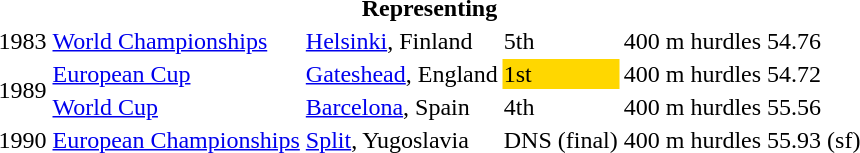<table>
<tr>
<th colspan=6>Representing </th>
</tr>
<tr>
<td>1983</td>
<td><a href='#'>World Championships</a></td>
<td><a href='#'>Helsinki</a>, Finland</td>
<td>5th</td>
<td>400 m hurdles</td>
<td>54.76</td>
</tr>
<tr>
<td rowspan=2>1989</td>
<td><a href='#'>European Cup</a></td>
<td><a href='#'>Gateshead</a>, England</td>
<td bgcolor=gold>1st</td>
<td>400 m hurdles</td>
<td>54.72</td>
</tr>
<tr>
<td><a href='#'>World Cup</a></td>
<td><a href='#'>Barcelona</a>, Spain</td>
<td>4th</td>
<td>400 m hurdles</td>
<td>55.56</td>
</tr>
<tr>
<td>1990</td>
<td><a href='#'>European Championships</a></td>
<td><a href='#'>Split</a>, Yugoslavia</td>
<td>DNS (final)</td>
<td>400 m hurdles</td>
<td>55.93 (sf)</td>
</tr>
</table>
